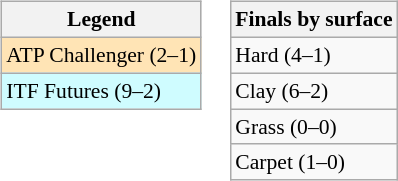<table>
<tr valign=top>
<td><br><table class=wikitable style=font-size:90%>
<tr>
<th>Legend</th>
</tr>
<tr bgcolor=moccasin>
<td>ATP Challenger (2–1)</td>
</tr>
<tr bgcolor=cffcff>
<td>ITF Futures (9–2)</td>
</tr>
</table>
</td>
<td><br><table class=wikitable style=font-size:90%>
<tr>
<th>Finals by surface</th>
</tr>
<tr>
<td>Hard (4–1)</td>
</tr>
<tr>
<td>Clay (6–2)</td>
</tr>
<tr>
<td>Grass (0–0)</td>
</tr>
<tr>
<td>Carpet (1–0)</td>
</tr>
</table>
</td>
</tr>
</table>
